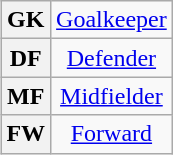<table class="wikitable plainrowheaders" style="text-align:center;margin-left:1em;float:right">
<tr>
<th>GK</th>
<td><a href='#'>Goalkeeper</a></td>
</tr>
<tr>
<th>DF</th>
<td><a href='#'>Defender</a></td>
</tr>
<tr>
<th>MF</th>
<td><a href='#'>Midfielder</a></td>
</tr>
<tr>
<th>FW</th>
<td><a href='#'>Forward</a></td>
</tr>
</table>
